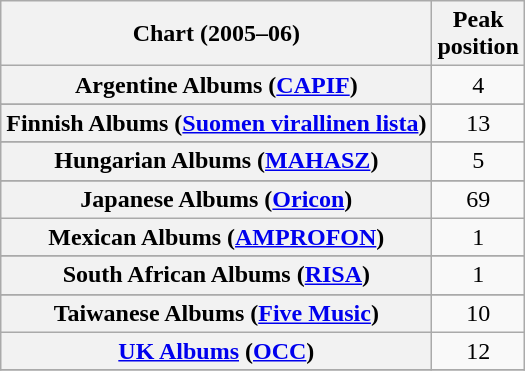<table class="wikitable sortable plainrowheaders">
<tr>
<th>Chart (2005–06)</th>
<th>Peak<br>position</th>
</tr>
<tr>
<th scope="row">Argentine Albums (<a href='#'>CAPIF</a>)</th>
<td style="text-align:center;">4</td>
</tr>
<tr>
</tr>
<tr>
</tr>
<tr>
</tr>
<tr>
</tr>
<tr>
</tr>
<tr>
</tr>
<tr>
</tr>
<tr>
<th scope="row">Finnish Albums (<a href='#'>Suomen virallinen lista</a>)</th>
<td style="text-align:center;">13</td>
</tr>
<tr>
</tr>
<tr>
</tr>
<tr>
<th scope="row">Hungarian Albums (<a href='#'>MAHASZ</a>)</th>
<td style="text-align:center;">5</td>
</tr>
<tr>
</tr>
<tr>
<th scope="row">Japanese Albums (<a href='#'>Oricon</a>)</th>
<td style="text-align:center;">69</td>
</tr>
<tr>
<th scope="row">Mexican Albums (<a href='#'>AMPROFON</a>)</th>
<td style="text-align:center;">1</td>
</tr>
<tr>
</tr>
<tr>
</tr>
<tr>
<th scope="row">South African Albums (<a href='#'>RISA</a>)</th>
<td style="text-align:center;">1</td>
</tr>
<tr>
</tr>
<tr>
</tr>
<tr>
</tr>
<tr>
<th scope="row">Taiwanese Albums (<a href='#'>Five Music</a>)</th>
<td style="text-align:center;">10</td>
</tr>
<tr>
<th scope="row"><a href='#'>UK Albums</a> (<a href='#'>OCC</a>)</th>
<td style="text-align:center;">12</td>
</tr>
<tr>
</tr>
</table>
